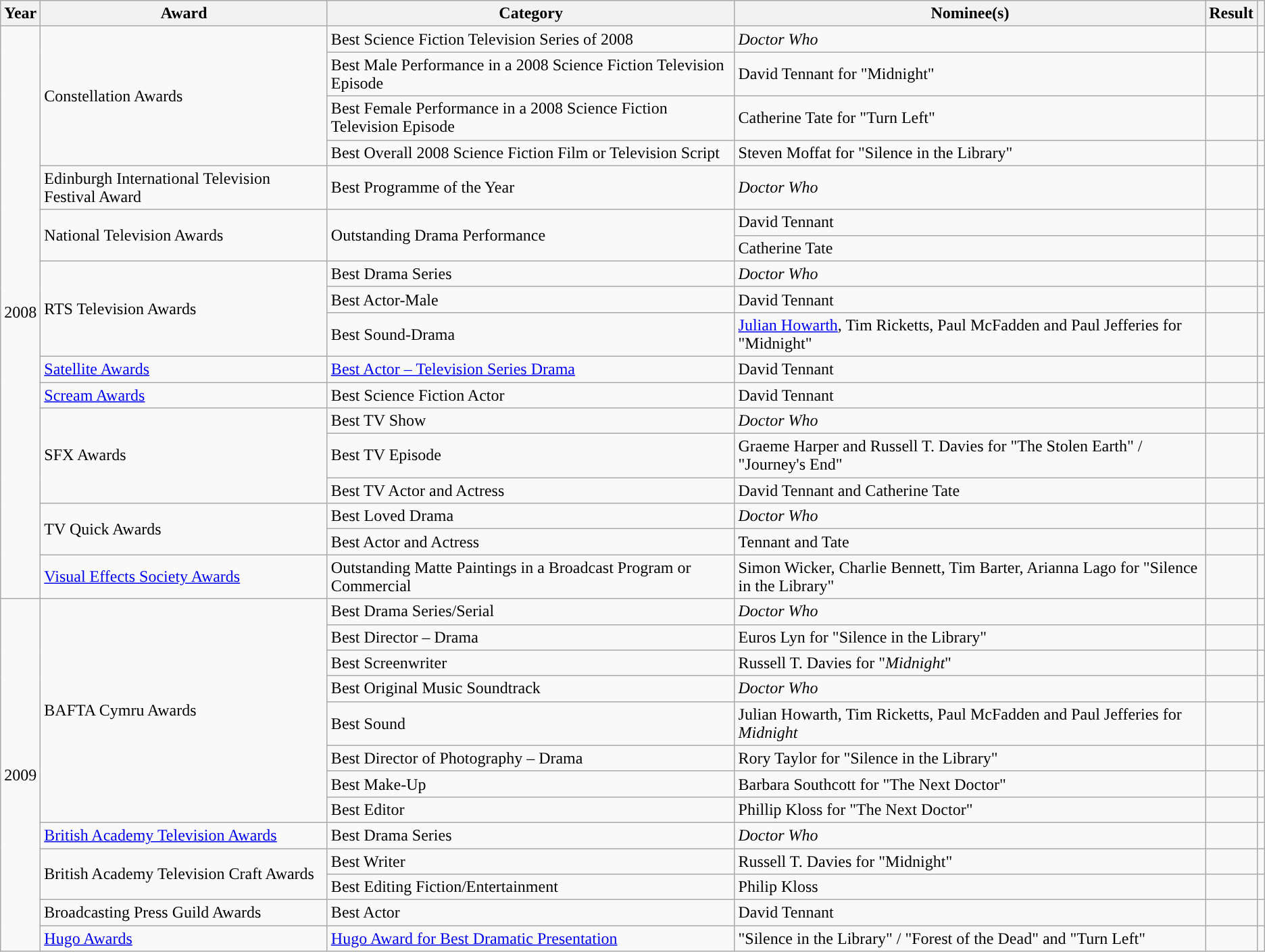<table class="wikitable sortable">
<tr>
<th>Year</th>
<th>Award</th>
<th>Category</th>
<th>Nominee(s)</th>
<th>Result</th>
<th class="unsortable"></th>
</tr>
<tr>
<td rowspan="18">2008</td>
<td rowspan="4">Constellation Awards</td>
<td>Best Science Fiction Television Series of 2008</td>
<td><em>Doctor Who</em></td>
<td></td>
<td></td>
</tr>
<tr>
<td>Best Male Performance in a 2008 Science Fiction Television Episode</td>
<td>David Tennant for "Midnight"</td>
<td></td>
<td></td>
</tr>
<tr>
<td>Best Female Performance in a 2008 Science Fiction Television Episode</td>
<td>Catherine Tate for "Turn Left"</td>
<td></td>
<td></td>
</tr>
<tr>
<td>Best Overall 2008 Science Fiction Film or Television Script</td>
<td>Steven Moffat for "Silence in the Library"</td>
<td></td>
<td></td>
</tr>
<tr>
<td>Edinburgh International Television Festival Award</td>
<td>Best Programme of the Year</td>
<td><em>Doctor Who</em></td>
<td></td>
<td></td>
</tr>
<tr>
<td rowspan="2">National Television Awards</td>
<td rowspan="2">Outstanding Drama Performance</td>
<td>David Tennant</td>
<td></td>
<td></td>
</tr>
<tr>
<td>Catherine Tate</td>
<td></td>
<td></td>
</tr>
<tr>
<td rowspan="3">RTS Television Awards</td>
<td>Best Drama Series</td>
<td><em>Doctor Who</em></td>
<td></td>
<td></td>
</tr>
<tr>
<td>Best Actor-Male</td>
<td>David Tennant</td>
<td></td>
<td></td>
</tr>
<tr>
<td>Best Sound-Drama</td>
<td><a href='#'>Julian Howarth</a>, Tim Ricketts, Paul McFadden and Paul Jefferies for "Midnight"</td>
<td></td>
<td></td>
</tr>
<tr>
<td><a href='#'>Satellite Awards</a></td>
<td><a href='#'>Best Actor – Television Series Drama</a></td>
<td>David Tennant</td>
<td></td>
<td></td>
</tr>
<tr>
<td><a href='#'>Scream Awards</a></td>
<td>Best Science Fiction Actor</td>
<td>David Tennant</td>
<td></td>
<td></td>
</tr>
<tr>
<td rowspan="3">SFX Awards</td>
<td>Best TV Show</td>
<td><em>Doctor Who</em></td>
<td></td>
<td></td>
</tr>
<tr>
<td>Best TV Episode</td>
<td>Graeme Harper and Russell T. Davies for "The Stolen Earth" / "Journey's End"</td>
<td></td>
<td></td>
</tr>
<tr>
<td>Best TV Actor and Actress</td>
<td>David Tennant and Catherine Tate</td>
<td></td>
<td></td>
</tr>
<tr>
<td rowspan="2">TV Quick Awards</td>
<td>Best Loved Drama</td>
<td><em>Doctor Who</em></td>
<td></td>
<td></td>
</tr>
<tr>
<td>Best Actor and Actress</td>
<td>Tennant and Tate</td>
<td></td>
<td></td>
</tr>
<tr>
<td><a href='#'>Visual Effects Society Awards</a></td>
<td>Outstanding Matte Paintings in a Broadcast Program or Commercial</td>
<td>Simon Wicker, Charlie Bennett, Tim Barter, Arianna Lago for "Silence in the Library"</td>
<td></td>
<td></td>
</tr>
<tr>
<td rowspan="13">2009</td>
<td rowspan="8">BAFTA Cymru Awards</td>
<td>Best Drama Series/Serial</td>
<td><em>Doctor Who</em></td>
<td></td>
<td></td>
</tr>
<tr>
<td>Best Director – Drama</td>
<td>Euros Lyn for "Silence in the Library"</td>
<td></td>
<td></td>
</tr>
<tr>
<td>Best Screenwriter</td>
<td>Russell T. Davies for "<em>Midnight</em>"</td>
<td></td>
<td></td>
</tr>
<tr>
<td>Best Original Music Soundtrack</td>
<td><em>Doctor Who</em></td>
<td></td>
<td></td>
</tr>
<tr>
<td>Best Sound</td>
<td>Julian Howarth, Tim Ricketts, Paul McFadden and Paul Jefferies for <em>Midnight</em></td>
<td></td>
<td></td>
</tr>
<tr>
<td>Best Director of Photography – Drama</td>
<td>Rory Taylor for "Silence in the Library"</td>
<td></td>
<td></td>
</tr>
<tr>
<td>Best Make-Up</td>
<td>Barbara Southcott for "The Next Doctor"</td>
<td></td>
<td></td>
</tr>
<tr>
<td>Best Editor</td>
<td>Phillip Kloss for "The Next Doctor"</td>
<td></td>
<td></td>
</tr>
<tr>
<td><a href='#'>British Academy Television Awards</a></td>
<td>Best Drama Series</td>
<td><em>Doctor Who</em></td>
<td></td>
<td></td>
</tr>
<tr>
<td rowspan="2">British Academy Television Craft Awards</td>
<td>Best Writer</td>
<td>Russell T. Davies for "Midnight"</td>
<td></td>
<td></td>
</tr>
<tr>
<td>Best Editing Fiction/Entertainment</td>
<td>Philip Kloss</td>
<td></td>
<td></td>
</tr>
<tr>
<td>Broadcasting Press Guild Awards</td>
<td>Best Actor</td>
<td>David Tennant</td>
<td></td>
<td></td>
</tr>
<tr>
<td><a href='#'>Hugo Awards</a></td>
<td><a href='#'>Hugo Award for Best Dramatic Presentation</a></td>
<td>"Silence in the Library" / "Forest of the Dead" and "Turn Left"</td>
<td></td>
<td></td>
</tr>
</table>
